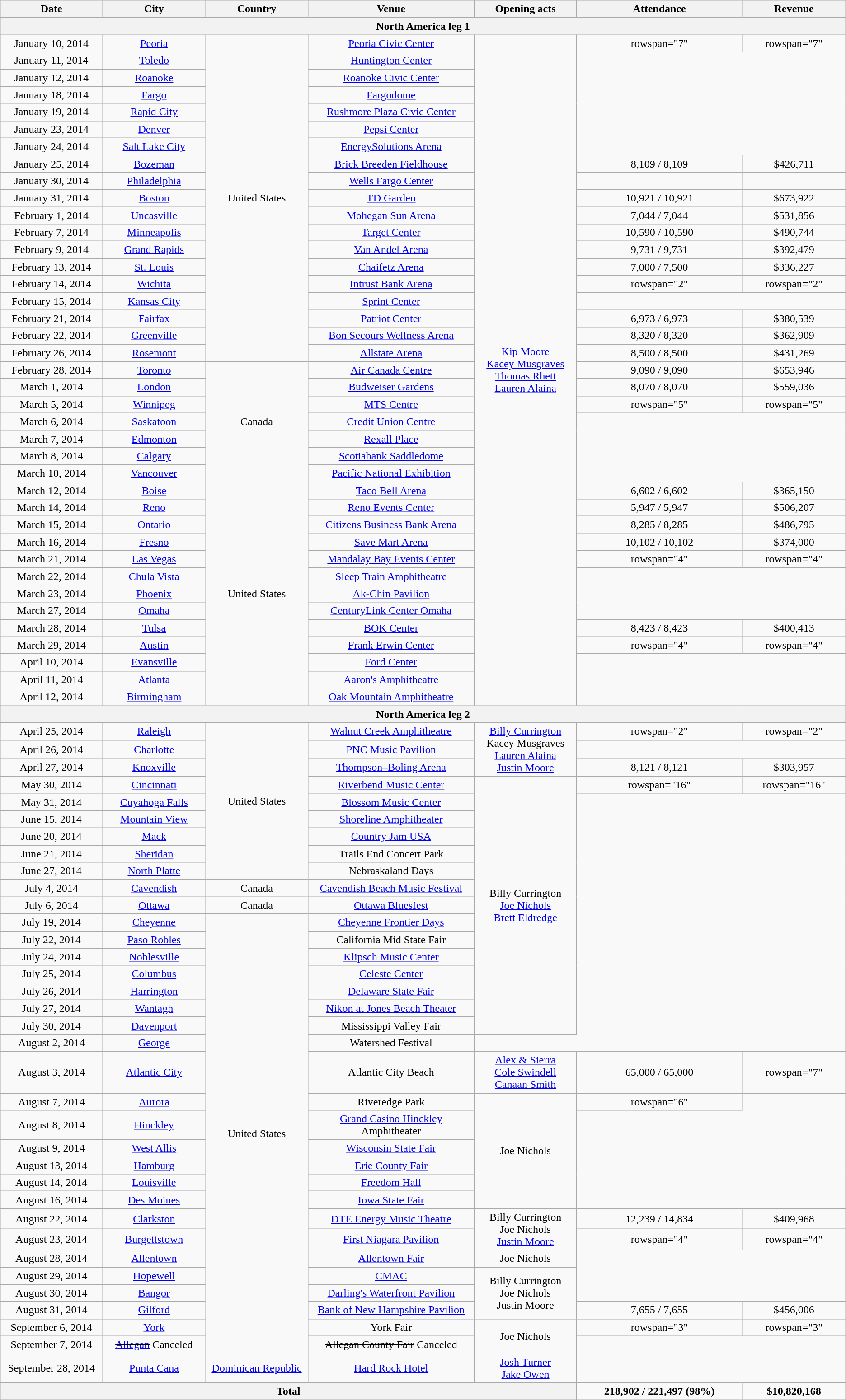<table class="wikitable" style="text-align:center;">
<tr>
<th style="width:150px;">Date</th>
<th style="width:150px;">City</th>
<th style="width:150px;">Country</th>
<th style="width:250px;">Venue</th>
<th style="width:150px;">Opening acts</th>
<th style="width:250px;">Attendance</th>
<th style="width:150px;">Revenue</th>
</tr>
<tr>
<th colspan="7"><strong>North America leg 1</strong></th>
</tr>
<tr>
<td>January 10, 2014</td>
<td><a href='#'>Peoria</a></td>
<td rowspan="19">United States</td>
<td><a href='#'>Peoria Civic Center</a></td>
<td rowspan="39"><a href='#'>Kip Moore</a><br><a href='#'>Kacey Musgraves</a><br><a href='#'>Thomas Rhett</a><br><a href='#'>Lauren Alaina</a></td>
<td>rowspan="7" </td>
<td>rowspan="7" </td>
</tr>
<tr>
<td>January 11, 2014</td>
<td><a href='#'>Toledo</a></td>
<td><a href='#'>Huntington Center</a></td>
</tr>
<tr>
<td>January 12, 2014</td>
<td><a href='#'>Roanoke</a></td>
<td><a href='#'>Roanoke Civic Center</a></td>
</tr>
<tr>
<td>January 18, 2014</td>
<td><a href='#'>Fargo</a></td>
<td><a href='#'>Fargodome</a></td>
</tr>
<tr>
<td>January 19, 2014</td>
<td><a href='#'>Rapid City</a></td>
<td><a href='#'>Rushmore Plaza Civic Center</a></td>
</tr>
<tr>
<td>January 23, 2014</td>
<td><a href='#'>Denver</a></td>
<td><a href='#'>Pepsi Center</a></td>
</tr>
<tr>
<td>January 24, 2014</td>
<td><a href='#'>Salt Lake City</a></td>
<td><a href='#'>EnergySolutions Arena</a></td>
</tr>
<tr>
<td>January 25, 2014</td>
<td><a href='#'>Bozeman</a></td>
<td><a href='#'>Brick Breeden Fieldhouse</a></td>
<td>8,109 / 8,109</td>
<td>$426,711</td>
</tr>
<tr>
<td>January 30, 2014</td>
<td><a href='#'>Philadelphia</a></td>
<td><a href='#'>Wells Fargo Center</a></td>
<td></td>
<td></td>
</tr>
<tr>
<td>January 31, 2014</td>
<td><a href='#'>Boston</a></td>
<td><a href='#'>TD Garden</a></td>
<td>10,921 / 10,921</td>
<td>$673,922</td>
</tr>
<tr>
<td>February 1, 2014</td>
<td><a href='#'>Uncasville</a></td>
<td><a href='#'>Mohegan Sun Arena</a></td>
<td>7,044 / 7,044</td>
<td>$531,856</td>
</tr>
<tr>
<td>February 7, 2014</td>
<td><a href='#'>Minneapolis</a></td>
<td><a href='#'>Target Center</a></td>
<td>10,590 / 10,590</td>
<td>$490,744</td>
</tr>
<tr>
<td>February 9, 2014</td>
<td><a href='#'>Grand Rapids</a></td>
<td><a href='#'>Van Andel Arena</a></td>
<td>9,731 / 9,731</td>
<td>$392,479</td>
</tr>
<tr>
<td>February 13, 2014</td>
<td><a href='#'>St. Louis</a></td>
<td><a href='#'>Chaifetz Arena</a></td>
<td>7,000 / 7,500</td>
<td>$336,227</td>
</tr>
<tr>
<td>February 14, 2014</td>
<td><a href='#'>Wichita</a></td>
<td><a href='#'>Intrust Bank Arena</a></td>
<td>rowspan="2" </td>
<td>rowspan="2" </td>
</tr>
<tr>
<td>February 15, 2014</td>
<td><a href='#'>Kansas City</a></td>
<td><a href='#'>Sprint Center</a></td>
</tr>
<tr>
<td>February 21, 2014</td>
<td><a href='#'>Fairfax</a></td>
<td><a href='#'>Patriot Center</a></td>
<td>6,973 / 6,973</td>
<td>$380,539</td>
</tr>
<tr>
<td>February 22, 2014</td>
<td><a href='#'>Greenville</a></td>
<td><a href='#'>Bon Secours Wellness Arena</a></td>
<td>8,320 / 8,320</td>
<td>$362,909</td>
</tr>
<tr>
<td>February 26, 2014</td>
<td><a href='#'>Rosemont</a></td>
<td><a href='#'>Allstate Arena</a></td>
<td>8,500 / 8,500</td>
<td>$431,269</td>
</tr>
<tr>
<td>February 28, 2014</td>
<td><a href='#'>Toronto</a></td>
<td rowspan="7">Canada</td>
<td><a href='#'>Air Canada Centre</a></td>
<td>9,090 / 9,090</td>
<td>$653,946</td>
</tr>
<tr>
<td>March 1, 2014</td>
<td><a href='#'>London</a></td>
<td><a href='#'>Budweiser Gardens</a></td>
<td>8,070 / 8,070</td>
<td>$559,036</td>
</tr>
<tr>
<td>March 5, 2014</td>
<td><a href='#'>Winnipeg</a></td>
<td><a href='#'>MTS Centre</a></td>
<td>rowspan="5" </td>
<td>rowspan="5" </td>
</tr>
<tr>
<td>March 6, 2014</td>
<td><a href='#'>Saskatoon</a></td>
<td><a href='#'>Credit Union Centre</a></td>
</tr>
<tr>
<td>March 7, 2014</td>
<td><a href='#'>Edmonton</a></td>
<td><a href='#'>Rexall Place</a></td>
</tr>
<tr>
<td>March 8, 2014</td>
<td><a href='#'>Calgary</a></td>
<td><a href='#'>Scotiabank Saddledome</a></td>
</tr>
<tr>
<td>March 10, 2014</td>
<td><a href='#'>Vancouver</a></td>
<td><a href='#'>Pacific National Exhibition</a></td>
</tr>
<tr>
<td>March 12, 2014</td>
<td><a href='#'>Boise</a></td>
<td rowspan="13">United States</td>
<td><a href='#'>Taco Bell Arena</a></td>
<td>6,602 / 6,602</td>
<td>$365,150</td>
</tr>
<tr>
<td>March 14, 2014</td>
<td><a href='#'>Reno</a></td>
<td><a href='#'>Reno Events Center</a></td>
<td>5,947 / 5,947</td>
<td>$506,207</td>
</tr>
<tr>
<td>March 15, 2014</td>
<td><a href='#'>Ontario</a></td>
<td><a href='#'>Citizens Business Bank Arena</a></td>
<td>8,285 / 8,285</td>
<td>$486,795</td>
</tr>
<tr>
<td>March 16, 2014</td>
<td><a href='#'>Fresno</a></td>
<td><a href='#'>Save Mart Arena</a></td>
<td>10,102 / 10,102</td>
<td>$374,000</td>
</tr>
<tr>
<td>March 21, 2014</td>
<td><a href='#'>Las Vegas</a></td>
<td><a href='#'>Mandalay Bay Events Center</a></td>
<td>rowspan="4" </td>
<td>rowspan="4" </td>
</tr>
<tr>
<td>March 22, 2014</td>
<td><a href='#'>Chula Vista</a></td>
<td><a href='#'>Sleep Train Amphitheatre</a></td>
</tr>
<tr>
<td>March 23, 2014</td>
<td><a href='#'>Phoenix</a></td>
<td><a href='#'>Ak-Chin Pavilion</a></td>
</tr>
<tr>
<td>March 27, 2014</td>
<td><a href='#'>Omaha</a></td>
<td><a href='#'>CenturyLink Center Omaha</a></td>
</tr>
<tr>
<td>March 28, 2014</td>
<td><a href='#'>Tulsa</a></td>
<td><a href='#'>BOK Center</a></td>
<td>8,423 / 8,423</td>
<td>$400,413</td>
</tr>
<tr>
<td>March 29, 2014</td>
<td><a href='#'>Austin</a></td>
<td><a href='#'>Frank Erwin Center</a></td>
<td>rowspan="4" </td>
<td>rowspan="4" </td>
</tr>
<tr>
<td>April 10, 2014</td>
<td><a href='#'>Evansville</a></td>
<td><a href='#'>Ford Center</a></td>
</tr>
<tr>
<td>April 11, 2014</td>
<td><a href='#'>Atlanta</a></td>
<td><a href='#'>Aaron's Amphitheatre</a></td>
</tr>
<tr>
<td>April 12, 2014</td>
<td><a href='#'>Birmingham</a></td>
<td><a href='#'>Oak Mountain Amphitheatre</a></td>
</tr>
<tr>
<th colspan="7">North America leg 2</th>
</tr>
<tr>
<td>April 25, 2014</td>
<td><a href='#'>Raleigh</a></td>
<td rowspan="9">United States</td>
<td><a href='#'>Walnut Creek Amphitheatre</a></td>
<td rowspan="3"><a href='#'>Billy Currington</a><br>Kacey Musgraves<br><a href='#'>Lauren Alaina</a><br><a href='#'>Justin Moore</a></td>
<td>rowspan="2" </td>
<td>rowspan="2" </td>
</tr>
<tr>
<td>April 26, 2014</td>
<td><a href='#'>Charlotte</a></td>
<td><a href='#'>PNC Music Pavilion</a></td>
</tr>
<tr>
<td>April 27, 2014</td>
<td><a href='#'>Knoxville</a></td>
<td><a href='#'>Thompson–Boling Arena</a></td>
<td>8,121 / 8,121</td>
<td>$303,957</td>
</tr>
<tr>
<td>May 30, 2014</td>
<td><a href='#'>Cincinnati</a></td>
<td><a href='#'>Riverbend Music Center</a></td>
<td rowspan="15">Billy Currington<br><a href='#'>Joe Nichols</a><br><a href='#'>Brett Eldredge</a></td>
<td>rowspan="16" </td>
<td>rowspan="16" </td>
</tr>
<tr>
<td>May 31, 2014</td>
<td><a href='#'>Cuyahoga Falls</a></td>
<td><a href='#'>Blossom Music Center</a></td>
</tr>
<tr>
<td>June 15, 2014</td>
<td><a href='#'>Mountain View</a></td>
<td><a href='#'>Shoreline Amphitheater</a></td>
</tr>
<tr>
<td>June 20, 2014</td>
<td><a href='#'>Mack</a></td>
<td><a href='#'>Country Jam USA</a></td>
</tr>
<tr>
<td>June 21, 2014</td>
<td><a href='#'>Sheridan</a></td>
<td>Trails End Concert Park</td>
</tr>
<tr>
<td>June 27, 2014</td>
<td><a href='#'>North Platte</a></td>
<td>Nebraskaland Days</td>
</tr>
<tr>
<td>July 4, 2014</td>
<td><a href='#'>Cavendish</a></td>
<td>Canada</td>
<td><a href='#'>Cavendish Beach Music Festival</a></td>
</tr>
<tr>
<td>July 6, 2014</td>
<td><a href='#'>Ottawa</a></td>
<td>Canada</td>
<td><a href='#'>Ottawa Bluesfest</a></td>
</tr>
<tr>
<td>July 19, 2014</td>
<td><a href='#'>Cheyenne</a></td>
<td rowspan="23">United States</td>
<td><a href='#'>Cheyenne Frontier Days</a></td>
</tr>
<tr>
<td>July 22, 2014</td>
<td><a href='#'>Paso Robles</a></td>
<td>California Mid State Fair</td>
</tr>
<tr>
<td>July 24, 2014</td>
<td><a href='#'>Noblesville</a></td>
<td><a href='#'>Klipsch Music Center</a></td>
</tr>
<tr>
<td>July 25, 2014</td>
<td><a href='#'>Columbus</a></td>
<td><a href='#'>Celeste Center</a></td>
</tr>
<tr>
<td>July 26, 2014</td>
<td><a href='#'>Harrington</a></td>
<td><a href='#'>Delaware State Fair</a></td>
</tr>
<tr>
<td>July 27, 2014</td>
<td><a href='#'>Wantagh</a></td>
<td><a href='#'>Nikon at Jones Beach Theater</a></td>
</tr>
<tr>
<td>July 30, 2014</td>
<td><a href='#'>Davenport</a></td>
<td>Mississippi Valley Fair</td>
</tr>
<tr>
<td>August 2, 2014</td>
<td><a href='#'>George</a></td>
<td>Watershed Festival</td>
</tr>
<tr>
<td>August 3, 2014</td>
<td><a href='#'>Atlantic City</a></td>
<td>Atlantic City Beach</td>
<td><a href='#'>Alex & Sierra</a><br><a href='#'>Cole Swindell</a><br><a href='#'>Canaan Smith</a></td>
<td>65,000 / 65,000</td>
<td>rowspan="7" </td>
</tr>
<tr>
<td>August 7, 2014</td>
<td><a href='#'>Aurora</a></td>
<td>Riveredge Park</td>
<td rowspan="6">Joe Nichols</td>
<td>rowspan="6" </td>
</tr>
<tr>
<td>August 8, 2014</td>
<td><a href='#'>Hinckley</a></td>
<td><a href='#'>Grand Casino Hinckley</a> Amphitheater</td>
</tr>
<tr>
<td>August 9, 2014</td>
<td><a href='#'>West Allis</a></td>
<td><a href='#'>Wisconsin State Fair</a></td>
</tr>
<tr>
<td>August 13, 2014</td>
<td><a href='#'>Hamburg</a></td>
<td><a href='#'>Erie County Fair</a></td>
</tr>
<tr>
<td>August 14, 2014</td>
<td><a href='#'>Louisville</a></td>
<td><a href='#'>Freedom Hall</a></td>
</tr>
<tr>
<td>August 16, 2014 </td>
<td><a href='#'>Des Moines</a></td>
<td><a href='#'>Iowa State Fair</a></td>
</tr>
<tr>
<td>August 22, 2014</td>
<td><a href='#'>Clarkston</a></td>
<td><a href='#'>DTE Energy Music Theatre</a></td>
<td rowspan="2">Billy Currington<br>Joe Nichols<br><a href='#'>Justin Moore</a></td>
<td>12,239 / 14,834</td>
<td>$409,968</td>
</tr>
<tr>
<td>August 23, 2014</td>
<td><a href='#'>Burgettstown</a></td>
<td><a href='#'>First Niagara Pavilion</a></td>
<td>rowspan="4" </td>
<td>rowspan="4" </td>
</tr>
<tr>
<td>August 28, 2014</td>
<td><a href='#'>Allentown</a></td>
<td><a href='#'>Allentown Fair</a></td>
<td>Joe Nichols</td>
</tr>
<tr>
<td>August 29, 2014</td>
<td><a href='#'>Hopewell</a></td>
<td><a href='#'>CMAC</a></td>
<td rowspan="3">Billy Currington<br>Joe Nichols<br>Justin Moore</td>
</tr>
<tr>
<td>August 30, 2014</td>
<td><a href='#'>Bangor</a></td>
<td><a href='#'>Darling's Waterfront Pavilion</a></td>
</tr>
<tr>
<td>August 31, 2014</td>
<td><a href='#'>Gilford</a></td>
<td><a href='#'>Bank of New Hampshire Pavilion</a></td>
<td>7,655 / 7,655</td>
<td>$456,006</td>
</tr>
<tr>
<td>September 6, 2014</td>
<td><a href='#'>York</a></td>
<td>York Fair</td>
<td rowspan="2">Joe Nichols</td>
<td>rowspan="3" </td>
<td>rowspan="3" </td>
</tr>
<tr>
<td>September 7, 2014</td>
<td><s><a href='#'>Allegan</a></s> Canceled</td>
<td><s>Allegan County Fair</s> Canceled</td>
</tr>
<tr>
<td>September 28, 2014</td>
<td><a href='#'>Punta Cana</a></td>
<td><a href='#'>Dominican Republic</a></td>
<td><a href='#'>Hard Rock Hotel</a></td>
<td><a href='#'>Josh Turner</a><br><a href='#'>Jake Owen</a></td>
</tr>
<tr>
<th colspan="5"><strong>Total</strong></th>
<td><strong>218,902 / 221,497 (98%)</strong></td>
<td><strong>$10,820,168</strong></td>
</tr>
</table>
